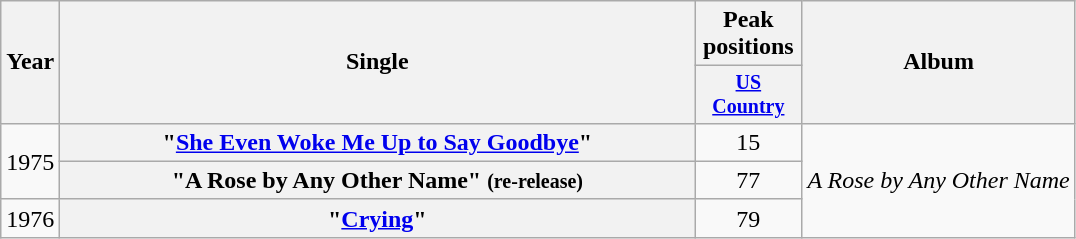<table class="wikitable plainrowheaders" style="text-align:center;">
<tr>
<th rowspan="2">Year</th>
<th rowspan="2" style="width:26em;">Single</th>
<th>Peak positions</th>
<th rowspan="2">Album</th>
</tr>
<tr style="font-size:smaller;">
<th width="65"><a href='#'>US Country</a><br></th>
</tr>
<tr>
<td rowspan="2">1975</td>
<th scope="row">"<a href='#'>She Even Woke Me Up to Say Goodbye</a>"</th>
<td>15</td>
<td align="left" rowspan="3"><em>A Rose by Any Other Name</em></td>
</tr>
<tr>
<th scope="row">"A Rose by Any Other Name" <small>(re-release)</small></th>
<td>77</td>
</tr>
<tr>
<td>1976</td>
<th scope="row">"<a href='#'>Crying</a>"</th>
<td>79</td>
</tr>
</table>
